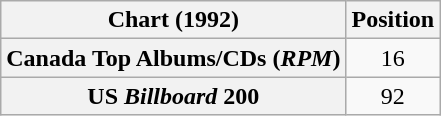<table class="wikitable sortable plainrowheaders" style="text-align:center">
<tr>
<th scope="col">Chart (1992)</th>
<th scope="col">Position</th>
</tr>
<tr>
<th scope="row">Canada Top Albums/CDs (<em>RPM</em>)</th>
<td>16</td>
</tr>
<tr>
<th scope="row">US <em>Billboard</em> 200</th>
<td>92</td>
</tr>
</table>
